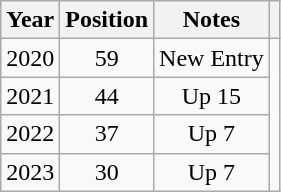<table class="wikitable plainrowheaders" style="text-align:center;">
<tr>
<th>Year</th>
<th>Position</th>
<th>Notes</th>
<th></th>
</tr>
<tr>
<td>2020</td>
<td>59</td>
<td>New Entry</td>
<td rowspan="4"></td>
</tr>
<tr>
<td>2021</td>
<td>44</td>
<td>Up 15</td>
</tr>
<tr>
<td>2022</td>
<td>37</td>
<td>Up 7</td>
</tr>
<tr>
<td>2023</td>
<td>30</td>
<td>Up 7</td>
</tr>
</table>
